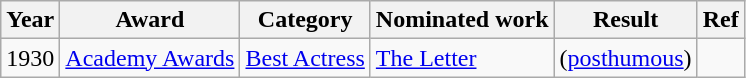<table class="wikitable sortable">
<tr>
<th>Year</th>
<th>Award</th>
<th>Category</th>
<th>Nominated work</th>
<th>Result</th>
<th>Ref</th>
</tr>
<tr>
<td>1930</td>
<td><a href='#'>Academy Awards</a></td>
<td><a href='#'>Best Actress</a></td>
<td><a href='#'>The Letter</a></td>
<td> (<a href='#'>posthumous</a>)</td>
</tr>
</table>
